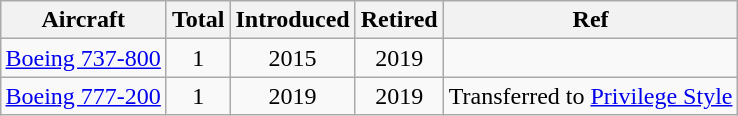<table class="wikitable" style="margin:auto;text-align:center;">
<tr>
<th>Aircraft</th>
<th>Total</th>
<th>Introduced</th>
<th>Retired</th>
<th class="unsortable">Ref</th>
</tr>
<tr>
<td><a href='#'>Boeing 737-800</a></td>
<td>1</td>
<td>2015</td>
<td>2019</td>
<td></td>
</tr>
<tr>
<td><a href='#'>Boeing 777-200</a></td>
<td>1</td>
<td>2019</td>
<td>2019</td>
<td>Transferred to <a href='#'>Privilege Style</a></td>
</tr>
</table>
